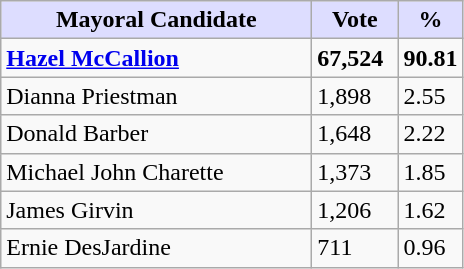<table class="wikitable">
<tr>
<th style="background:#ddf; width:200px;">Mayoral Candidate</th>
<th style="background:#ddf; width:50px;">Vote</th>
<th style="background:#ddf; width:30px;">%</th>
</tr>
<tr>
<td><strong><a href='#'>Hazel McCallion</a></strong></td>
<td><strong>67,524</strong></td>
<td><strong>90.81</strong></td>
</tr>
<tr>
<td>Dianna Priestman</td>
<td>1,898</td>
<td>2.55</td>
</tr>
<tr>
<td>Donald Barber</td>
<td>1,648</td>
<td>2.22</td>
</tr>
<tr>
<td>Michael John Charette</td>
<td>1,373</td>
<td>1.85</td>
</tr>
<tr>
<td>James Girvin</td>
<td>1,206</td>
<td>1.62</td>
</tr>
<tr>
<td>Ernie DesJardine</td>
<td>711</td>
<td>0.96</td>
</tr>
</table>
